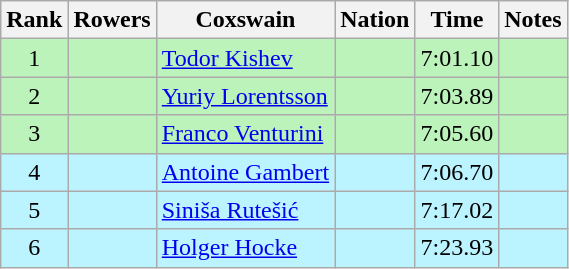<table class="wikitable sortable" style="text-align:center">
<tr>
<th>Rank</th>
<th>Rowers</th>
<th>Coxswain</th>
<th>Nation</th>
<th>Time</th>
<th>Notes</th>
</tr>
<tr bgcolor=bbf3bb>
<td>1</td>
<td align=left data-sort-value="Khristov, Rumen"></td>
<td align=left data-sort-value="Kishev, Todor"><a href='#'>Todor Kishev</a></td>
<td align=left></td>
<td>7:01.10</td>
<td></td>
</tr>
<tr bgcolor=bbf3bb>
<td>2</td>
<td align=left data-sort-value="Bekhterev, Dmitry"></td>
<td align=left data-sort-value="Lorentsson, Yuriy"><a href='#'>Yuriy Lorentsson</a></td>
<td align=left></td>
<td>7:03.89</td>
<td></td>
</tr>
<tr bgcolor=bbf3bb>
<td>3</td>
<td align=left data-sort-value="Baran, Primo"></td>
<td align=left data-sort-value="Venturini, Franco"><a href='#'>Franco Venturini</a></td>
<td align=left></td>
<td>7:05.60</td>
<td></td>
</tr>
<tr bgcolor=bbf3ff>
<td>4</td>
<td align=left data-sort-value="Coucardon, Jean-Claude"></td>
<td align=left data-sort-value="Gambert, Antoine"><a href='#'>Antoine Gambert</a></td>
<td align=left></td>
<td>7:06.70</td>
<td></td>
</tr>
<tr bgcolor=bbf3ff>
<td>5</td>
<td align=left data-sort-value="Butorac, Milan"></td>
<td align=left data-sort-value="Rutešić, Siniša"><a href='#'>Siniša Rutešić</a></td>
<td align=left></td>
<td>7:17.02</td>
<td></td>
</tr>
<tr bgcolor=bbf3ff>
<td>6</td>
<td align=left data-sort-value="Hitzbleck, Thomas"></td>
<td align=left data-sort-value="Hocke, Holger"><a href='#'>Holger Hocke</a></td>
<td align=left></td>
<td>7:23.93</td>
<td></td>
</tr>
</table>
